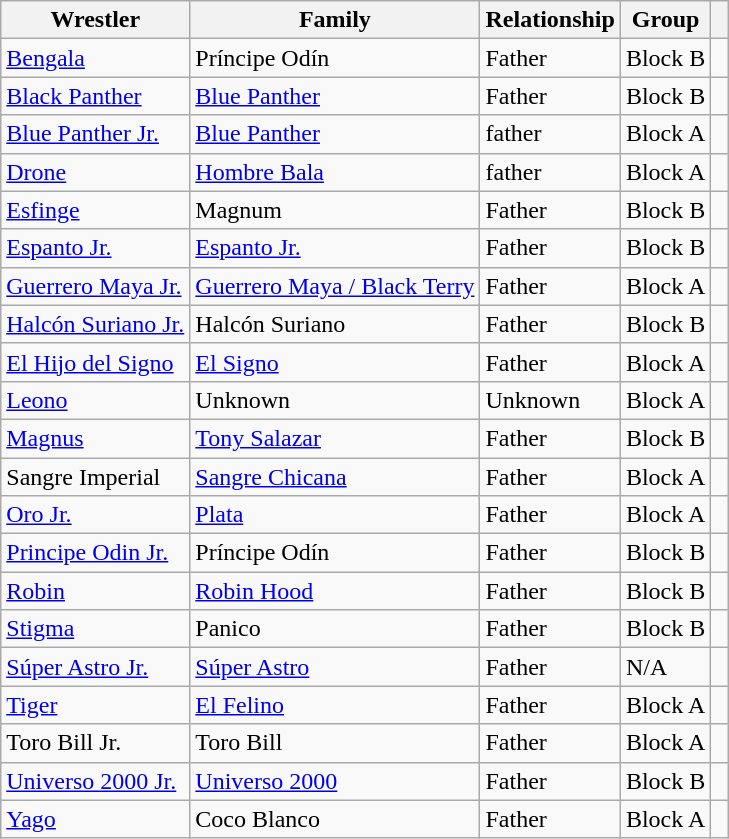<table class="wikitable" align="center">
<tr>
<th scope="col">Wrestler</th>
<th scope="col">Family</th>
<th scope="col">Relationship</th>
<th scope="col">Group</th>
<th class="unsortable" scope="col"></th>
</tr>
<tr>
<td><a href='#'>Bengala</a></td>
<td>Príncipe Odín</td>
<td>Father</td>
<td>Block B</td>
<td></td>
</tr>
<tr>
<td><a href='#'>Black Panther</a></td>
<td><a href='#'>Blue Panther</a></td>
<td>Father</td>
<td>Block B</td>
<td></td>
</tr>
<tr>
<td><a href='#'>Blue Panther Jr.</a></td>
<td><a href='#'>Blue Panther</a></td>
<td>father</td>
<td>Block A</td>
<td></td>
</tr>
<tr>
<td><a href='#'>Drone</a></td>
<td><a href='#'>Hombre Bala</a></td>
<td>father</td>
<td>Block A</td>
<td></td>
</tr>
<tr>
<td><a href='#'>Esfinge</a></td>
<td>Magnum</td>
<td>Father</td>
<td>Block B</td>
<td></td>
</tr>
<tr>
<td><a href='#'>Espanto Jr.</a></td>
<td><a href='#'>Espanto Jr.</a></td>
<td>Father</td>
<td>Block B</td>
<td></td>
</tr>
<tr>
<td><a href='#'>Guerrero Maya Jr.</a></td>
<td><a href='#'>Guerrero Maya / Black Terry</a></td>
<td>Father</td>
<td>Block A</td>
<td></td>
</tr>
<tr>
<td><a href='#'>Halcón Suriano Jr.</a></td>
<td>Halcón Suriano</td>
<td>Father</td>
<td>Block B</td>
<td></td>
</tr>
<tr>
<td><a href='#'>El Hijo del Signo</a></td>
<td><a href='#'>El Signo</a></td>
<td>Father</td>
<td>Block A</td>
<td></td>
</tr>
<tr>
<td><a href='#'>Leono</a></td>
<td>Unknown</td>
<td>Unknown</td>
<td>Block A</td>
<td> </td>
</tr>
<tr>
<td><a href='#'>Magnus</a></td>
<td><a href='#'>Tony Salazar</a></td>
<td>Father</td>
<td>Block B</td>
<td></td>
</tr>
<tr>
<td>Sangre Imperial</td>
<td><a href='#'>Sangre Chicana</a></td>
<td>Father</td>
<td>Block A</td>
<td></td>
</tr>
<tr>
<td><a href='#'>Oro Jr.</a></td>
<td><a href='#'>Plata</a></td>
<td>Father</td>
<td>Block A</td>
<td></td>
</tr>
<tr>
<td><a href='#'>Principe Odin Jr.</a></td>
<td>Príncipe Odín</td>
<td>Father</td>
<td>Block B</td>
<td></td>
</tr>
<tr>
<td><a href='#'>Robin</a></td>
<td><a href='#'>Robin Hood</a></td>
<td>Father</td>
<td>Block B</td>
<td></td>
</tr>
<tr>
<td><a href='#'>Stigma</a></td>
<td>Panico</td>
<td>Father</td>
<td>Block B</td>
<td></td>
</tr>
<tr>
<td><a href='#'>Súper Astro Jr.</a></td>
<td><a href='#'>Súper Astro</a></td>
<td>Father</td>
<td>N/A</td>
<td></td>
</tr>
<tr>
<td><a href='#'>Tiger</a></td>
<td><a href='#'>El Felino</a></td>
<td>Father</td>
<td>Block A</td>
<td></td>
</tr>
<tr>
<td>Toro Bill Jr.</td>
<td>Toro Bill</td>
<td>Father</td>
<td>Block A</td>
<td> </td>
</tr>
<tr>
<td><a href='#'>Universo 2000 Jr.</a></td>
<td><a href='#'>Universo 2000</a></td>
<td>Father</td>
<td>Block B</td>
<td></td>
</tr>
<tr>
<td><a href='#'>Yago</a></td>
<td>Coco Blanco</td>
<td>Father</td>
<td>Block A</td>
<td></td>
</tr>
</table>
